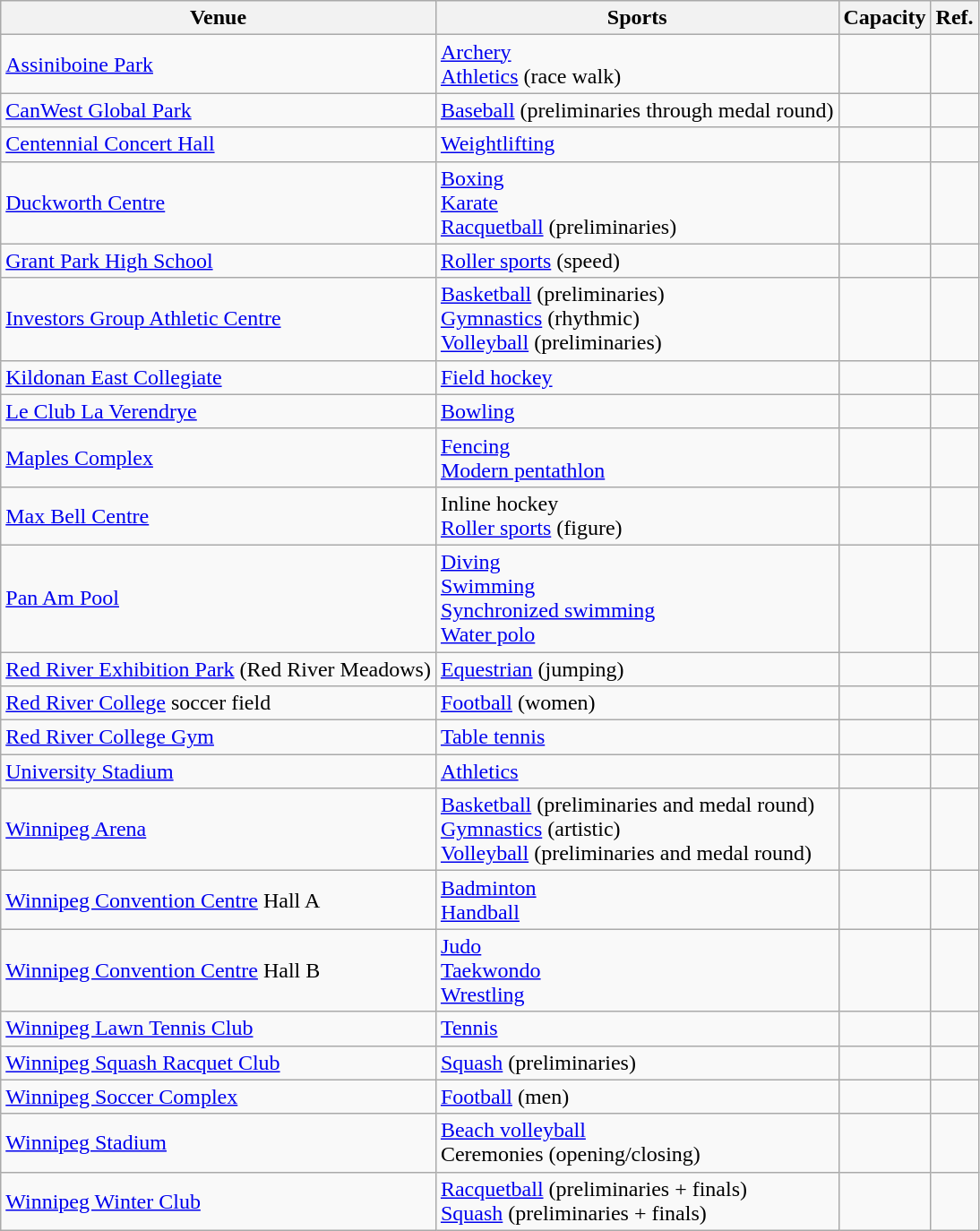<table class="wikitable sortable">
<tr>
<th>Venue</th>
<th class="unsortable">Sports</th>
<th>Capacity</th>
<th class="unsortable">Ref.</th>
</tr>
<tr>
<td><a href='#'>Assiniboine Park</a></td>
<td><a href='#'>Archery</a><br><a href='#'>Athletics</a> (race walk)</td>
<td align="right"></td>
<td align=center></td>
</tr>
<tr>
<td><a href='#'>CanWest Global Park</a></td>
<td><a href='#'>Baseball</a> (preliminaries through medal round)</td>
<td align="right"></td>
<td align=center></td>
</tr>
<tr>
<td><a href='#'>Centennial Concert Hall</a></td>
<td><a href='#'>Weightlifting</a></td>
<td align="right"></td>
<td align=center></td>
</tr>
<tr>
<td><a href='#'>Duckworth Centre</a></td>
<td><a href='#'>Boxing</a><br><a href='#'>Karate</a><br><a href='#'>Racquetball</a> (preliminaries)</td>
<td align="right"></td>
<td align=center></td>
</tr>
<tr>
<td><a href='#'>Grant Park High School</a></td>
<td><a href='#'>Roller sports</a> (speed)</td>
<td align="right"></td>
<td align=center></td>
</tr>
<tr>
<td><a href='#'>Investors Group Athletic Centre</a></td>
<td><a href='#'>Basketball</a> (preliminaries)<br><a href='#'>Gymnastics</a> (rhythmic)<br><a href='#'>Volleyball</a> (preliminaries)</td>
<td align="right"></td>
<td align=center></td>
</tr>
<tr>
<td><a href='#'>Kildonan East Collegiate</a></td>
<td><a href='#'>Field hockey</a></td>
<td align="right"></td>
<td align=center></td>
</tr>
<tr>
<td><a href='#'>Le Club La Verendrye</a></td>
<td><a href='#'>Bowling</a></td>
<td align="right"></td>
<td align=center></td>
</tr>
<tr>
<td><a href='#'>Maples Complex</a></td>
<td><a href='#'>Fencing</a><br><a href='#'>Modern pentathlon</a></td>
<td align="right"></td>
<td align=center></td>
</tr>
<tr>
<td><a href='#'>Max Bell Centre</a></td>
<td>Inline hockey<br><a href='#'>Roller sports</a> (figure)</td>
<td align="right"></td>
<td align=center></td>
</tr>
<tr>
<td><a href='#'>Pan Am Pool</a></td>
<td><a href='#'>Diving</a><br><a href='#'>Swimming</a><br><a href='#'>Synchronized swimming</a><br><a href='#'>Water polo</a></td>
<td align="right"></td>
<td align=center></td>
</tr>
<tr>
<td><a href='#'>Red River Exhibition Park</a> (Red River Meadows)</td>
<td><a href='#'>Equestrian</a> (jumping)</td>
<td align="right"></td>
<td align=center></td>
</tr>
<tr>
<td><a href='#'>Red River College</a> soccer field</td>
<td><a href='#'>Football</a> (women)</td>
<td align="right"></td>
<td align=center></td>
</tr>
<tr>
<td><a href='#'>Red River College Gym</a></td>
<td><a href='#'>Table tennis</a></td>
<td align="right"></td>
<td align=center></td>
</tr>
<tr>
<td><a href='#'>University Stadium</a></td>
<td><a href='#'>Athletics</a></td>
<td align="right"></td>
<td align=center></td>
</tr>
<tr>
<td><a href='#'>Winnipeg Arena</a></td>
<td><a href='#'>Basketball</a> (preliminaries and medal round)<br><a href='#'>Gymnastics</a> (artistic)<br><a href='#'>Volleyball</a> (preliminaries and medal round)</td>
<td align="right"></td>
<td align=center></td>
</tr>
<tr>
<td><a href='#'>Winnipeg Convention Centre</a> Hall A</td>
<td><a href='#'>Badminton</a><br><a href='#'>Handball</a></td>
<td align="right"></td>
<td align=center></td>
</tr>
<tr>
<td><a href='#'>Winnipeg Convention Centre</a> Hall B</td>
<td><a href='#'>Judo</a><br><a href='#'>Taekwondo</a><br><a href='#'>Wrestling</a></td>
<td align="right"></td>
<td align=center></td>
</tr>
<tr>
<td><a href='#'>Winnipeg Lawn Tennis Club</a></td>
<td><a href='#'>Tennis</a></td>
<td align="right"></td>
<td align=center></td>
</tr>
<tr>
<td><a href='#'>Winnipeg Squash Racquet Club</a></td>
<td><a href='#'>Squash</a> (preliminaries)</td>
<td align="right"></td>
<td align=center></td>
</tr>
<tr>
<td><a href='#'>Winnipeg Soccer Complex</a></td>
<td><a href='#'>Football</a> (men)</td>
<td align="right"></td>
<td align=center></td>
</tr>
<tr>
<td><a href='#'>Winnipeg Stadium</a></td>
<td><a href='#'>Beach volleyball</a><br>Ceremonies (opening/closing)</td>
<td align="right"></td>
<td align=center></td>
</tr>
<tr>
<td><a href='#'>Winnipeg Winter Club</a></td>
<td><a href='#'>Racquetball</a> (preliminaries + finals)<br><a href='#'>Squash</a> (preliminaries + finals)</td>
<td align="right"></td>
<td align=center></td>
</tr>
</table>
